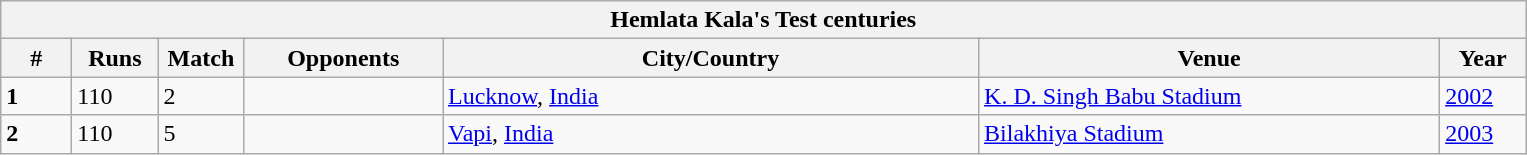<table class="wikitable">
<tr>
<th colspan="8">Hemlata Kala's Test centuries</th>
</tr>
<tr>
<th style="width:40px;">#</th>
<th style="width:50px;">Runs</th>
<th style="width:50px;">Match</th>
<th style="width:125px;">Opponents</th>
<th style="width:350px;">City/Country</th>
<th style="width:300px;">Venue</th>
<th style="width:50px;">Year</th>
</tr>
<tr>
<td><strong>1</strong></td>
<td>110</td>
<td>2</td>
<td></td>
<td> <a href='#'>Lucknow</a>, <a href='#'>India</a></td>
<td><a href='#'>K. D. Singh Babu Stadium</a></td>
<td><a href='#'>2002</a></td>
</tr>
<tr>
<td><strong>2</strong></td>
<td>110</td>
<td>5</td>
<td></td>
<td> <a href='#'>Vapi</a>, <a href='#'>India</a></td>
<td><a href='#'>Bilakhiya Stadium</a></td>
<td><a href='#'>2003</a></td>
</tr>
</table>
